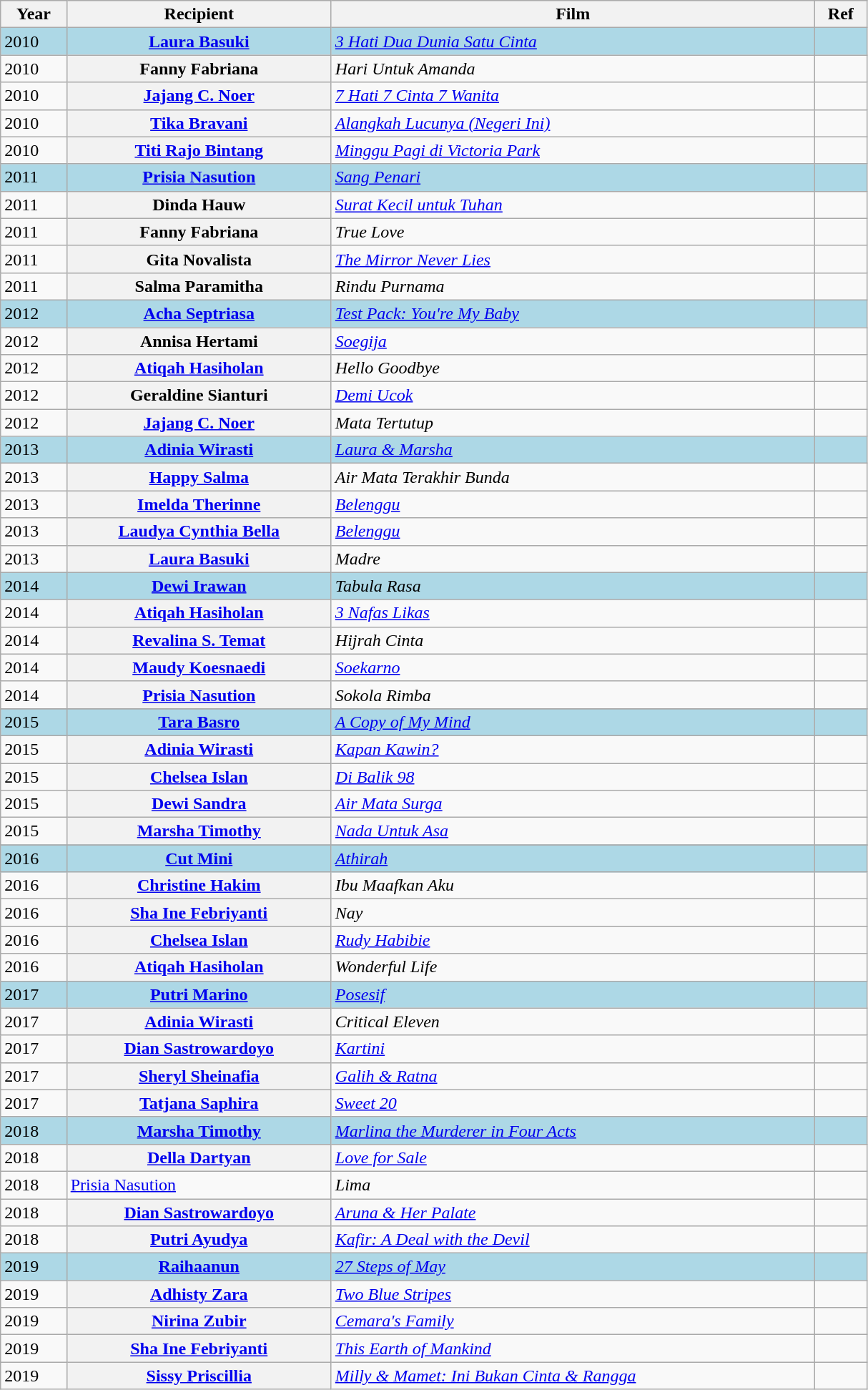<table class="wikitable plainrowheaders sortable" style="width: 64%;">
<tr>
<th scope="col">Year</th>
<th scope="col">Recipient</th>
<th scope="col">Film</th>
<th scope="col" class="unsortable">Ref</th>
</tr>
<tr>
<td style="background:lightblue;">2010</td>
<th scope="row" style="background:lightblue;"><a href='#'>Laura Basuki</a></th>
<td style="background:lightblue;"><em><a href='#'>3 Hati Dua Dunia Satu Cinta</a></em></td>
<td style="background:lightblue;"></td>
</tr>
<tr>
<td>2010</td>
<th scope="row">Fanny Fabriana</th>
<td><em>Hari Untuk Amanda</em></td>
<td></td>
</tr>
<tr>
<td>2010</td>
<th scope="row"><a href='#'>Jajang C. Noer</a></th>
<td><em><a href='#'>7 Hati 7 Cinta 7 Wanita</a></em></td>
<td></td>
</tr>
<tr>
<td>2010</td>
<th scope="row"><a href='#'>Tika Bravani</a></th>
<td><em><a href='#'>Alangkah Lucunya (Negeri Ini)</a></em></td>
<td></td>
</tr>
<tr>
<td>2010</td>
<th scope="row"><a href='#'>Titi Rajo Bintang</a></th>
<td><em><a href='#'>Minggu Pagi di Victoria Park</a></em></td>
<td></td>
</tr>
<tr>
<td style="background:lightblue;">2011</td>
<th scope="row" style="background:lightblue;"><a href='#'>Prisia Nasution</a></th>
<td style="background:lightblue;"><em><a href='#'>Sang Penari</a></em></td>
<td style="background:lightblue;"></td>
</tr>
<tr>
<td>2011</td>
<th scope="row">Dinda Hauw</th>
<td><em><a href='#'>Surat Kecil untuk Tuhan</a></em></td>
<td></td>
</tr>
<tr>
<td>2011</td>
<th scope="row">Fanny Fabriana</th>
<td><em>True Love</em></td>
<td></td>
</tr>
<tr>
<td>2011</td>
<th scope="row">Gita Novalista</th>
<td><em><a href='#'>The Mirror Never Lies</a></em></td>
<td></td>
</tr>
<tr>
<td>2011</td>
<th scope="row">Salma Paramitha</th>
<td><em>Rindu Purnama</em></td>
<td></td>
</tr>
<tr>
<td style="background:lightblue;">2012</td>
<th scope="row" style="background:lightblue;"><a href='#'>Acha Septriasa</a></th>
<td style="background:lightblue;"><em><a href='#'>Test Pack: You're My Baby</a></em></td>
<td style="background:lightblue;"></td>
</tr>
<tr>
<td>2012</td>
<th scope="row">Annisa Hertami</th>
<td><em><a href='#'>Soegija</a></em></td>
<td></td>
</tr>
<tr>
<td>2012</td>
<th scope="row"><a href='#'>Atiqah Hasiholan</a></th>
<td><em>Hello Goodbye</em></td>
<td></td>
</tr>
<tr>
<td>2012</td>
<th scope="row">Geraldine Sianturi</th>
<td><em><a href='#'>Demi Ucok</a></em></td>
<td></td>
</tr>
<tr>
<td>2012</td>
<th scope="row"><a href='#'>Jajang C. Noer</a></th>
<td><em>Mata Tertutup</em></td>
<td></td>
</tr>
<tr>
<td style="background:lightblue;">2013</td>
<th scope="row" style="background:lightblue;"><a href='#'>Adinia Wirasti</a></th>
<td style="background:lightblue;"><em><a href='#'>Laura & Marsha</a></em></td>
<td style="background:lightblue;"></td>
</tr>
<tr>
<td>2013</td>
<th scope="row"><a href='#'>Happy Salma</a></th>
<td><em>Air Mata Terakhir Bunda</em></td>
<td></td>
</tr>
<tr>
<td>2013</td>
<th scope="row"><a href='#'>Imelda Therinne</a></th>
<td><em><a href='#'>Belenggu</a></em></td>
<td></td>
</tr>
<tr>
<td>2013</td>
<th scope="row"><a href='#'>Laudya Cynthia Bella</a></th>
<td><em><a href='#'>Belenggu</a></em></td>
<td></td>
</tr>
<tr>
<td>2013</td>
<th scope="row"><a href='#'>Laura Basuki</a></th>
<td><em>Madre</em></td>
<td></td>
</tr>
<tr>
<td style="background:lightblue;">2014</td>
<th scope="row" style="background:lightblue;"><a href='#'>Dewi Irawan</a></th>
<td style="background:lightblue;"><em>Tabula Rasa</em></td>
<td style="background:lightblue;"></td>
</tr>
<tr>
<td>2014</td>
<th scope="row"><a href='#'>Atiqah Hasiholan</a></th>
<td><em><a href='#'>3 Nafas Likas</a></em></td>
<td></td>
</tr>
<tr>
<td>2014</td>
<th scope="row"><a href='#'>Revalina S. Temat</a></th>
<td><em>Hijrah Cinta</em></td>
<td></td>
</tr>
<tr>
<td>2014</td>
<th scope="row"><a href='#'>Maudy Koesnaedi</a></th>
<td><em><a href='#'>Soekarno</a></em></td>
<td></td>
</tr>
<tr>
<td>2014</td>
<th scope="row"><a href='#'>Prisia Nasution</a></th>
<td><em>Sokola Rimba</em></td>
<td></td>
</tr>
<tr>
</tr>
<tr>
<td style="background:lightblue;">2015</td>
<th scope="row" style="background:lightblue;"><a href='#'>Tara Basro</a></th>
<td style="background:lightblue;"><em><a href='#'>A Copy of My Mind</a></em></td>
<td style="background:lightblue;"></td>
</tr>
<tr>
<td>2015</td>
<th scope="row"><a href='#'>Adinia Wirasti</a></th>
<td><em><a href='#'>Kapan Kawin?</a></em></td>
<td></td>
</tr>
<tr>
<td>2015</td>
<th scope="row"><a href='#'>Chelsea Islan</a></th>
<td><em><a href='#'>Di Balik 98</a></em></td>
<td></td>
</tr>
<tr>
<td>2015</td>
<th scope="row"><a href='#'>Dewi Sandra</a></th>
<td><em><a href='#'>Air Mata Surga</a></em></td>
<td></td>
</tr>
<tr>
<td>2015</td>
<th scope="row"><a href='#'>Marsha Timothy</a></th>
<td><em><a href='#'>Nada Untuk Asa</a></em></td>
<td></td>
</tr>
<tr>
</tr>
<tr>
<td style="background:lightblue;">2016</td>
<th scope="row" style="background:lightblue;"><a href='#'>Cut Mini</a></th>
<td style="background:lightblue;"><em><a href='#'>Athirah</a></em></td>
<td style="background:lightblue;"></td>
</tr>
<tr>
<td>2016</td>
<th scope="row"><a href='#'>Christine Hakim</a></th>
<td><em>Ibu Maafkan Aku</em></td>
<td></td>
</tr>
<tr>
<td>2016</td>
<th scope="row"><a href='#'>Sha Ine Febriyanti</a></th>
<td><em>Nay</em></td>
<td></td>
</tr>
<tr>
<td>2016</td>
<th scope="row"><a href='#'>Chelsea Islan</a></th>
<td><em><a href='#'>Rudy Habibie</a></em></td>
<td></td>
</tr>
<tr>
<td>2016</td>
<th scope="row"><a href='#'>Atiqah Hasiholan</a></th>
<td><em>Wonderful Life</em></td>
<td></td>
</tr>
<tr>
<td style="background:lightblue;">2017</td>
<th scope="row" style="background:lightblue;"><a href='#'>Putri Marino</a></th>
<td style="background:lightblue;"><em><a href='#'>Posesif</a></em></td>
<td style="background:lightblue;"></td>
</tr>
<tr>
<td>2017</td>
<th scope="row"><a href='#'>Adinia Wirasti</a></th>
<td><em>Critical Eleven</em></td>
<td></td>
</tr>
<tr>
<td>2017</td>
<th scope="row"><a href='#'>Dian Sastrowardoyo</a></th>
<td><em><a href='#'>Kartini</a></em></td>
<td></td>
</tr>
<tr>
<td>2017</td>
<th scope="row"><a href='#'>Sheryl Sheinafia</a></th>
<td><em><a href='#'>Galih & Ratna</a></em></td>
<td></td>
</tr>
<tr>
<td>2017</td>
<th scope="row"><a href='#'>Tatjana Saphira</a></th>
<td><em><a href='#'>Sweet 20</a></em></td>
<td></td>
</tr>
<tr>
<td style="background:lightblue;">2018</td>
<th scope="row" style="background:lightblue;"><a href='#'>Marsha Timothy</a></th>
<td style="background:lightblue;"><em><a href='#'>Marlina the Murderer in Four Acts</a></em></td>
<td style="background:lightblue;"></td>
</tr>
<tr>
<td>2018</td>
<th scope="row"><a href='#'>Della Dartyan</a></th>
<td><em><a href='#'>Love for Sale</a></em></td>
<td></td>
</tr>
<tr>
<td>2018</td>
<td><a href='#'>Prisia Nasution</a></td>
<td><em>Lima</em></td>
</tr>
<tr>
<td>2018</td>
<th scope="row"><a href='#'>Dian Sastrowardoyo</a></th>
<td><em><a href='#'>Aruna & Her Palate</a></em></td>
<td></td>
</tr>
<tr>
<td>2018</td>
<th scope="row"><a href='#'>Putri Ayudya</a></th>
<td><em><a href='#'>Kafir: A Deal with the Devil</a></em></td>
<td></td>
</tr>
<tr>
<td style="background:lightblue;">2019</td>
<th scope="row" style="background:lightblue;"><a href='#'>Raihaanun</a></th>
<td style="background:lightblue;"><em><a href='#'>27 Steps of May</a></em></td>
<td style="background:lightblue;"></td>
</tr>
<tr>
<td>2019</td>
<th scope="row"><a href='#'>Adhisty Zara</a></th>
<td><em><a href='#'>Two Blue Stripes</a></em></td>
<td></td>
</tr>
<tr>
<td>2019</td>
<th scope="row"><a href='#'>Nirina Zubir</a></th>
<td><em><a href='#'>Cemara's Family</a></em></td>
<td></td>
</tr>
<tr>
<td>2019</td>
<th scope="row"><a href='#'>Sha Ine Febriyanti</a></th>
<td><em><a href='#'>This Earth of Mankind</a></em></td>
<td></td>
</tr>
<tr>
<td>2019</td>
<th scope="row"><a href='#'>Sissy Priscillia</a></th>
<td><em><a href='#'>Milly & Mamet: Ini Bukan Cinta & Rangga</a></em></td>
<td></td>
</tr>
</table>
